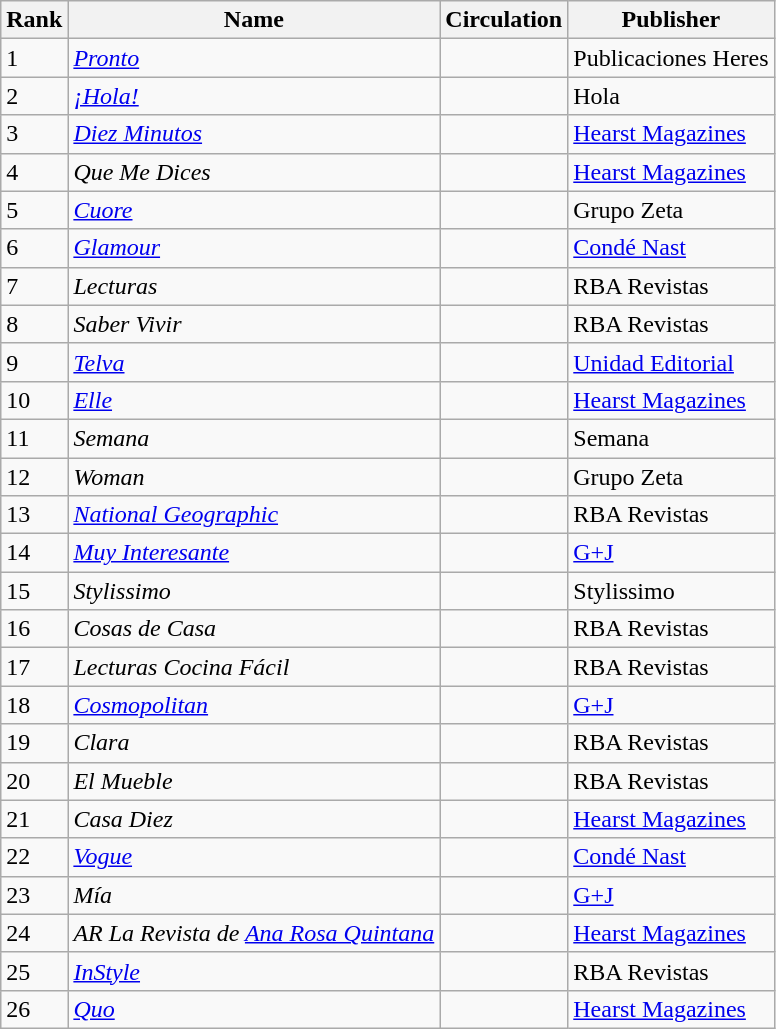<table class="wikitable sortable">
<tr>
<th>Rank</th>
<th>Name</th>
<th>Circulation</th>
<th>Publisher</th>
</tr>
<tr>
<td>1</td>
<td><em><a href='#'>Pronto</a></em></td>
<td></td>
<td>Publicaciones Heres</td>
</tr>
<tr>
<td>2</td>
<td><em><a href='#'>¡Hola!</a></em></td>
<td></td>
<td>Hola</td>
</tr>
<tr>
<td>3</td>
<td><em><a href='#'>Diez Minutos</a></em></td>
<td></td>
<td><a href='#'>Hearst Magazines</a></td>
</tr>
<tr>
<td>4</td>
<td><em>Que Me Dices</em></td>
<td></td>
<td><a href='#'>Hearst Magazines</a></td>
</tr>
<tr>
<td>5</td>
<td><em><a href='#'>Cuore</a></em></td>
<td></td>
<td>Grupo Zeta</td>
</tr>
<tr>
<td>6</td>
<td><em><a href='#'>Glamour</a></em></td>
<td></td>
<td><a href='#'>Condé Nast</a></td>
</tr>
<tr>
<td>7</td>
<td><em>Lecturas</em></td>
<td></td>
<td>RBA Revistas</td>
</tr>
<tr>
<td>8</td>
<td><em>Saber Vivir</em></td>
<td></td>
<td>RBA Revistas</td>
</tr>
<tr>
<td>9</td>
<td><em><a href='#'>Telva</a></em></td>
<td></td>
<td><a href='#'>Unidad Editorial</a></td>
</tr>
<tr>
<td>10</td>
<td><em><a href='#'>Elle</a></em></td>
<td></td>
<td><a href='#'>Hearst Magazines</a></td>
</tr>
<tr>
<td>11</td>
<td><em>Semana</em></td>
<td></td>
<td>Semana</td>
</tr>
<tr>
<td>12</td>
<td><em>Woman</em></td>
<td></td>
<td>Grupo Zeta</td>
</tr>
<tr>
<td>13</td>
<td><em><a href='#'>National Geographic</a></em></td>
<td></td>
<td>RBA Revistas</td>
</tr>
<tr>
<td>14</td>
<td><em><a href='#'>Muy Interesante</a></em></td>
<td></td>
<td><a href='#'>G+J</a></td>
</tr>
<tr>
<td>15</td>
<td><em>Stylissimo</em></td>
<td></td>
<td>Stylissimo</td>
</tr>
<tr>
<td>16</td>
<td><em>Cosas de Casa</em></td>
<td></td>
<td>RBA Revistas</td>
</tr>
<tr>
<td>17</td>
<td><em>Lecturas Cocina Fácil</em></td>
<td></td>
<td>RBA Revistas</td>
</tr>
<tr>
<td>18</td>
<td><em><a href='#'>Cosmopolitan</a></em></td>
<td></td>
<td><a href='#'>G+J</a></td>
</tr>
<tr>
<td>19</td>
<td><em>Clara</em></td>
<td></td>
<td>RBA Revistas</td>
</tr>
<tr>
<td>20</td>
<td><em>El Mueble</em></td>
<td></td>
<td>RBA Revistas</td>
</tr>
<tr>
<td>21</td>
<td><em>Casa Diez</em></td>
<td></td>
<td><a href='#'>Hearst Magazines</a></td>
</tr>
<tr>
<td>22</td>
<td><em><a href='#'>Vogue</a></em></td>
<td></td>
<td><a href='#'>Condé Nast</a></td>
</tr>
<tr>
<td>23</td>
<td><em>Mía</em></td>
<td></td>
<td><a href='#'>G+J</a></td>
</tr>
<tr>
<td>24</td>
<td><em>AR La Revista de <a href='#'>Ana Rosa Quintana</a></em></td>
<td></td>
<td><a href='#'>Hearst Magazines</a></td>
</tr>
<tr>
<td>25</td>
<td><em><a href='#'>InStyle</a></em></td>
<td></td>
<td>RBA Revistas</td>
</tr>
<tr>
<td>26</td>
<td><em><a href='#'>Quo</a></em></td>
<td></td>
<td><a href='#'>Hearst Magazines</a></td>
</tr>
</table>
